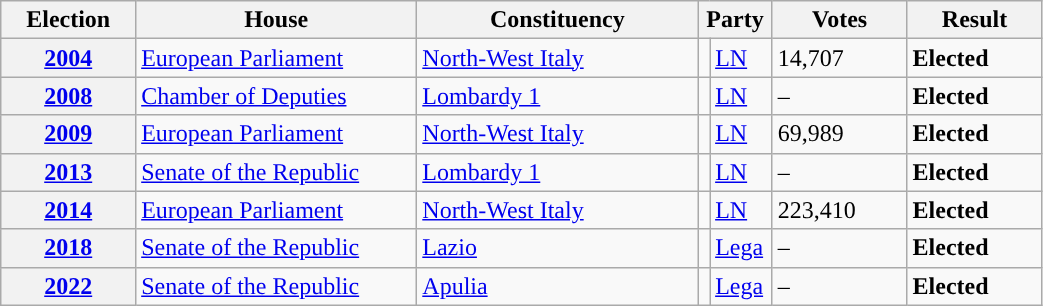<table class=wikitable style="width:55%; border:1px #AAAAFF solid">
<tr>
<th width=12%>Election</th>
<th width=25%>House</th>
<th width=25%>Constituency</th>
<th width=5% colspan="2">Party</th>
<th width=12%>Votes</th>
<th width=12%>Result</th>
</tr>
<tr>
<th><a href='#'>2004</a></th>
<td><a href='#'>European Parliament</a></td>
<td><a href='#'>North-West Italy</a></td>
<td></td>
<td><a href='#'>LN</a></td>
<td>14,707</td>
<td> <strong>Elected</strong></td>
</tr>
<tr>
<th><a href='#'>2008</a></th>
<td><a href='#'>Chamber of Deputies</a></td>
<td><a href='#'>Lombardy 1</a></td>
<td></td>
<td><a href='#'>LN</a></td>
<td>–</td>
<td> <strong>Elected</strong></td>
</tr>
<tr>
<th><a href='#'>2009</a></th>
<td><a href='#'>European Parliament</a></td>
<td><a href='#'>North-West Italy</a></td>
<td></td>
<td><a href='#'>LN</a></td>
<td>69,989</td>
<td> <strong>Elected</strong></td>
</tr>
<tr>
<th><a href='#'>2013</a></th>
<td><a href='#'>Senate of the Republic</a></td>
<td><a href='#'>Lombardy 1</a></td>
<td></td>
<td><a href='#'>LN</a></td>
<td>–</td>
<td> <strong>Elected</strong></td>
</tr>
<tr>
<th><a href='#'>2014</a></th>
<td><a href='#'>European Parliament</a></td>
<td><a href='#'>North-West Italy</a></td>
<td></td>
<td><a href='#'>LN</a></td>
<td>223,410</td>
<td> <strong>Elected</strong></td>
</tr>
<tr>
<th><a href='#'>2018</a></th>
<td><a href='#'>Senate of the Republic</a></td>
<td><a href='#'>Lazio</a></td>
<td></td>
<td><a href='#'>Lega</a></td>
<td>–</td>
<td> <strong>Elected</strong></td>
</tr>
<tr>
<th><a href='#'>2022</a></th>
<td><a href='#'>Senate of the Republic</a></td>
<td><a href='#'>Apulia</a></td>
<td></td>
<td><a href='#'>Lega</a></td>
<td>–</td>
<td> <strong>Elected</strong></td>
</tr>
</table>
